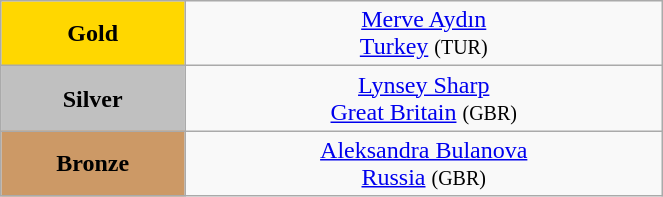<table class="wikitable" style=" text-align:center; " width="35%">
<tr>
<td bgcolor="gold"><strong>Gold</strong></td>
<td> <a href='#'>Merve Aydın</a><br><a href='#'>Turkey</a> <small>(TUR)</small></td>
</tr>
<tr>
<td bgcolor="silver"><strong>Silver</strong></td>
<td> <a href='#'>Lynsey Sharp</a><br><a href='#'>Great Britain</a> <small>(GBR)</small></td>
</tr>
<tr>
<td bgcolor="CC9966"><strong>Bronze</strong></td>
<td> <a href='#'>Aleksandra Bulanova</a><br><a href='#'>Russia</a> <small>(GBR)</small></td>
</tr>
</table>
